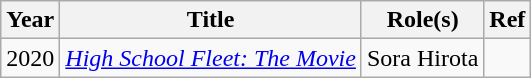<table class="wikitable">
<tr>
<th>Year</th>
<th>Title</th>
<th>Role(s)</th>
<th>Ref</th>
</tr>
<tr>
<td>2020</td>
<td><em><a href='#'>High School Fleet: The Movie</a></em></td>
<td>Sora Hirota</td>
<td></td>
</tr>
</table>
